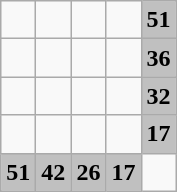<table class="wikitable" style="text-align:center;">
<tr>
<td></td>
<td></td>
<td></td>
<td></td>
<td style="background:silver"><strong>51</strong></td>
</tr>
<tr>
<td></td>
<td></td>
<td></td>
<td></td>
<td style="background:silver"><strong>36</strong></td>
</tr>
<tr>
<td></td>
<td></td>
<td></td>
<td></td>
<td style="background:silver"><strong>32</strong></td>
</tr>
<tr>
<td></td>
<td></td>
<td></td>
<td></td>
<td style="background:silver"><strong>17</strong></td>
</tr>
<tr>
<td style="background:silver"><strong>51</strong></td>
<td style="background:silver"><strong>42</strong></td>
<td style="background:silver"><strong>26</strong></td>
<td style="background:silver"><strong>17</strong></td>
<td></td>
</tr>
</table>
